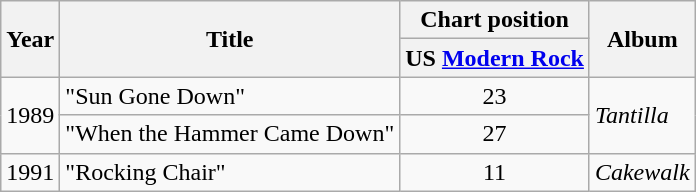<table class="wikitable">
<tr>
<th rowspan="2">Year</th>
<th rowspan="2">Title</th>
<th>Chart position</th>
<th rowspan="2">Album</th>
</tr>
<tr>
<th>US <a href='#'>Modern Rock</a></th>
</tr>
<tr>
<td rowspan="2">1989</td>
<td>"Sun Gone Down"</td>
<td align="center">23</td>
<td rowspan="2"><em>Tantilla</em></td>
</tr>
<tr>
<td>"When the Hammer Came Down"</td>
<td align="center">27</td>
</tr>
<tr>
<td>1991</td>
<td>"Rocking Chair"</td>
<td align="center">11</td>
<td><em>Cakewalk</em></td>
</tr>
</table>
